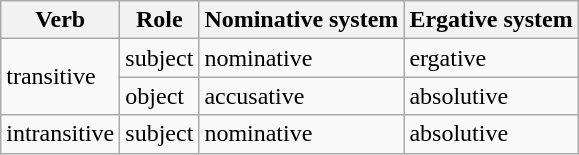<table class="wikitable">
<tr>
<th colspan="1">Verb</th>
<th colspan="1">Role</th>
<th colspan="1">Nominative system</th>
<th colspan="1">Ergative system</th>
</tr>
<tr>
<td rowspan="2">transitive</td>
<td>subject</td>
<td>nominative</td>
<td>ergative</td>
</tr>
<tr>
<td>object</td>
<td>accusative</td>
<td>absolutive</td>
</tr>
<tr>
<td>intransitive</td>
<td>subject</td>
<td>nominative</td>
<td>absolutive</td>
</tr>
</table>
